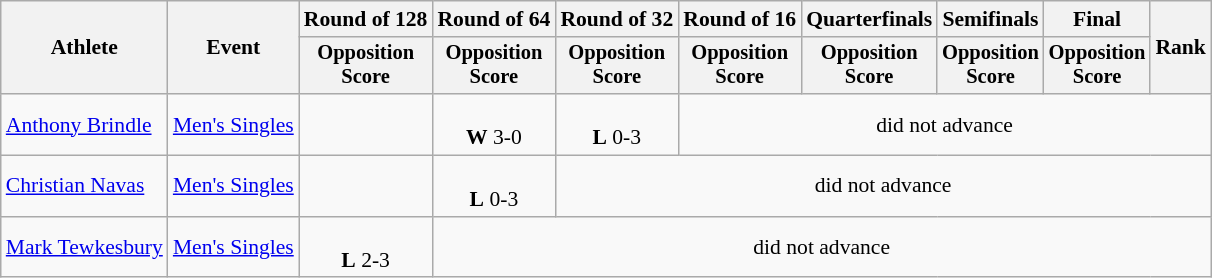<table class=wikitable style="font-size:90%">
<tr>
<th rowspan="2">Athlete</th>
<th rowspan="2">Event</th>
<th>Round of 128</th>
<th>Round of 64</th>
<th>Round of 32</th>
<th>Round of 16</th>
<th>Quarterfinals</th>
<th>Semifinals</th>
<th>Final</th>
<th rowspan=2>Rank</th>
</tr>
<tr style="font-size:95%">
<th>Opposition<br>Score</th>
<th>Opposition<br>Score</th>
<th>Opposition<br>Score</th>
<th>Opposition<br>Score</th>
<th>Opposition<br>Score</th>
<th>Opposition<br>Score</th>
<th>Opposition<br>Score</th>
</tr>
<tr align=center>
<td align=left><a href='#'>Anthony Brindle</a></td>
<td align=left><a href='#'>Men's Singles</a></td>
<td></td>
<td><br><strong>W</strong> 3-0</td>
<td><br><strong>L</strong> 0-3</td>
<td colspan=5>did not advance</td>
</tr>
<tr align=center>
<td align=left><a href='#'>Christian Navas</a></td>
<td align=left><a href='#'>Men's Singles</a></td>
<td></td>
<td><br><strong>L</strong> 0-3</td>
<td colspan=6>did not advance</td>
</tr>
<tr align=center>
<td align=left><a href='#'>Mark Tewkesbury</a></td>
<td align=left><a href='#'>Men's Singles</a></td>
<td><br><strong>L</strong> 2-3</td>
<td colspan=7>did not advance</td>
</tr>
</table>
